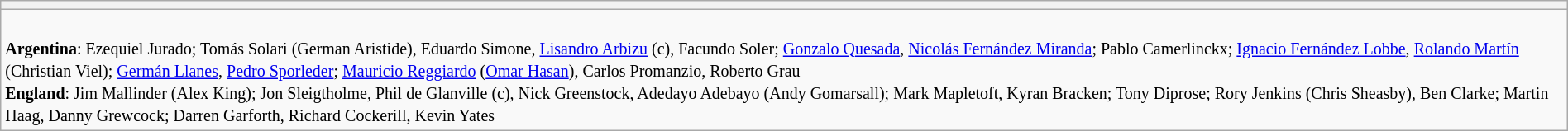<table style="width:100%" class="wikitable collapsible collapsed">
<tr>
<th></th>
</tr>
<tr>
<td><br>





<small>
<strong>Argentina</strong>: Ezequiel Jurado; Tomás Solari (German Aristide), Eduardo Simone, <a href='#'>Lisandro Arbizu</a> (c), Facundo Soler; <a href='#'>Gonzalo Quesada</a>, <a href='#'>Nicolás Fernández Miranda</a>; Pablo Camerlinckx; <a href='#'>Ignacio Fernández Lobbe</a>, <a href='#'>Rolando Martín</a> (Christian Viel); <a href='#'>Germán Llanes</a>, <a href='#'>Pedro Sporleder</a>; <a href='#'>Mauricio Reggiardo</a> (<a href='#'>Omar Hasan</a>), Carlos Promanzio, Roberto Grau <br>
<strong>England</strong>: Jim Mallinder (Alex King); Jon Sleigtholme, Phil de Glanville (c), Nick Greenstock, Adedayo Adebayo (Andy Gomarsall); Mark Mapletoft, Kyran Bracken; Tony Diprose; Rory Jenkins (Chris Sheasby), Ben Clarke; Martin Haag, Danny Grewcock; Darren Garforth, Richard Cockerill, Kevin Yates 
</small></td>
</tr>
</table>
